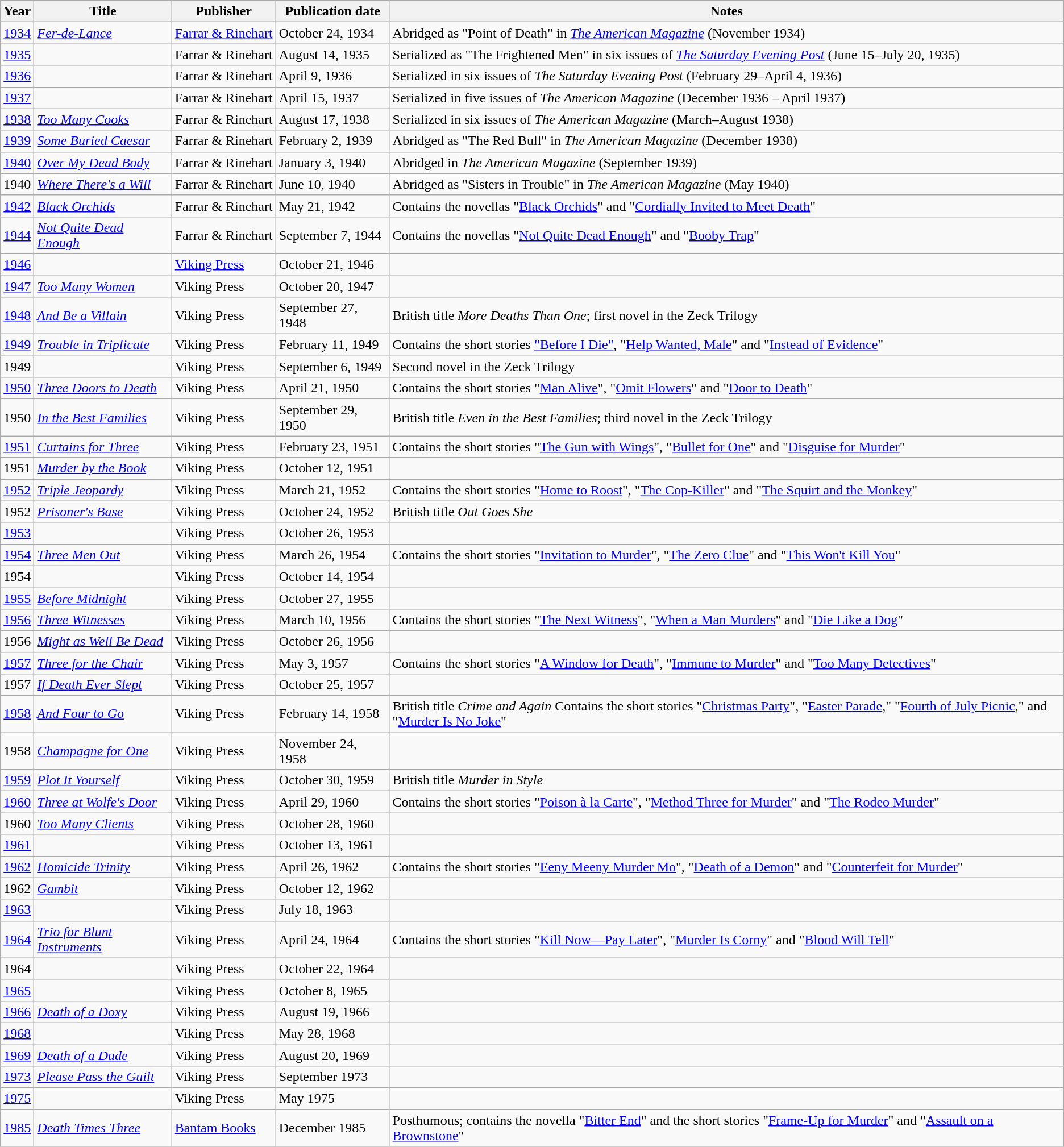<table class="wikitable sortable">
<tr>
<th>Year</th>
<th>Title</th>
<th class="unsortable">Publisher</th>
<th class="unsortable">Publication date</th>
<th class="unsortable">Notes</th>
</tr>
<tr>
<td><a href='#'>1934</a></td>
<td><em><a href='#'>Fer-de-Lance</a></em></td>
<td><a href='#'>Farrar & Rinehart</a></td>
<td>October 24, 1934</td>
<td>Abridged as "Point of Death" in <em><a href='#'>The American Magazine</a></em> (November 1934)</td>
</tr>
<tr>
<td><a href='#'>1935</a></td>
<td><em></em></td>
<td>Farrar & Rinehart</td>
<td>August 14, 1935</td>
<td>Serialized as "The Frightened Men" in six issues of <em><a href='#'>The Saturday Evening Post</a></em> (June 15–July 20, 1935)</td>
</tr>
<tr>
<td><a href='#'>1936</a></td>
<td><em></em></td>
<td>Farrar & Rinehart</td>
<td>April 9, 1936</td>
<td>Serialized in six issues of <em>The Saturday Evening Post</em> (February 29–April 4, 1936)</td>
</tr>
<tr>
<td><a href='#'>1937</a></td>
<td><em></em></td>
<td>Farrar & Rinehart</td>
<td>April 15, 1937</td>
<td>Serialized in five issues of <em>The American Magazine</em> (December 1936 – April 1937)</td>
</tr>
<tr>
<td><a href='#'>1938</a></td>
<td><em><a href='#'>Too Many Cooks</a></em></td>
<td>Farrar & Rinehart</td>
<td>August 17, 1938</td>
<td>Serialized in six issues of <em>The American Magazine</em> (March–August 1938)</td>
</tr>
<tr>
<td><a href='#'>1939</a></td>
<td><em><a href='#'>Some Buried Caesar</a></em></td>
<td>Farrar & Rinehart</td>
<td>February 2, 1939</td>
<td>Abridged as "The Red Bull" in <em>The American Magazine</em> (December 1938)</td>
</tr>
<tr>
<td><a href='#'>1940</a></td>
<td><em><a href='#'>Over My Dead Body</a></em></td>
<td>Farrar & Rinehart</td>
<td>January 3, 1940</td>
<td>Abridged in <em>The American Magazine</em> (September 1939)</td>
</tr>
<tr>
<td>1940</td>
<td><em><a href='#'>Where There's a Will</a></em></td>
<td>Farrar & Rinehart</td>
<td>June 10, 1940</td>
<td>Abridged as "Sisters in Trouble" in <em>The American Magazine</em> (May 1940)</td>
</tr>
<tr>
<td><a href='#'>1942</a></td>
<td><em><a href='#'>Black Orchids</a></em></td>
<td>Farrar & Rinehart</td>
<td>May 21, 1942</td>
<td>Contains the novellas "<a href='#'>Black Orchids</a>" and "<a href='#'>Cordially Invited to Meet Death</a>"</td>
</tr>
<tr>
<td><a href='#'>1944</a></td>
<td><em><a href='#'>Not Quite Dead Enough</a></em></td>
<td>Farrar & Rinehart</td>
<td>September 7, 1944</td>
<td>Contains the novellas "<a href='#'>Not Quite Dead Enough</a>" and "<a href='#'>Booby Trap</a>"</td>
</tr>
<tr>
<td><a href='#'>1946</a></td>
<td><em></em></td>
<td><a href='#'>Viking Press</a></td>
<td>October 21, 1946</td>
<td></td>
</tr>
<tr>
<td><a href='#'>1947</a></td>
<td><em><a href='#'>Too Many Women</a></em></td>
<td>Viking Press</td>
<td>October 20, 1947</td>
<td></td>
</tr>
<tr>
<td><a href='#'>1948</a></td>
<td><em><a href='#'>And Be a Villain</a></em></td>
<td>Viking Press</td>
<td>September 27, 1948</td>
<td>British title <em>More Deaths Than One</em>; first novel in the Zeck Trilogy</td>
</tr>
<tr>
<td><a href='#'>1949</a></td>
<td><em><a href='#'>Trouble in Triplicate</a></em></td>
<td>Viking Press</td>
<td>February 11, 1949</td>
<td>Contains the short stories <a href='#'>"Before I Die"</a>, "<a href='#'>Help Wanted, Male</a>" and "<a href='#'>Instead of Evidence</a>"</td>
</tr>
<tr>
<td>1949</td>
<td><em></em></td>
<td>Viking Press</td>
<td>September 6, 1949</td>
<td>Second novel in the Zeck Trilogy</td>
</tr>
<tr>
<td><a href='#'>1950</a></td>
<td><em><a href='#'>Three Doors to Death</a></em></td>
<td>Viking Press</td>
<td>April 21, 1950</td>
<td>Contains the short stories "<a href='#'>Man Alive</a>", "<a href='#'>Omit Flowers</a>" and "<a href='#'>Door to Death</a>"</td>
</tr>
<tr>
<td>1950</td>
<td><em><a href='#'>In the Best Families</a></em></td>
<td>Viking Press</td>
<td>September 29, 1950</td>
<td>British title <em>Even in the Best Families</em>; third novel in the Zeck Trilogy</td>
</tr>
<tr>
<td><a href='#'>1951</a></td>
<td><em><a href='#'>Curtains for Three</a></em></td>
<td>Viking Press</td>
<td>February 23, 1951</td>
<td>Contains the short stories "<a href='#'>The Gun with Wings</a>", "<a href='#'>Bullet for One</a>" and "<a href='#'>Disguise for Murder</a>"</td>
</tr>
<tr>
<td>1951</td>
<td><em><a href='#'>Murder by the Book</a></em></td>
<td>Viking Press</td>
<td>October 12, 1951</td>
<td></td>
</tr>
<tr>
<td><a href='#'>1952</a></td>
<td><em><a href='#'>Triple Jeopardy</a></em></td>
<td>Viking Press</td>
<td>March 21, 1952</td>
<td>Contains the short stories "<a href='#'>Home to Roost</a>", "<a href='#'>The Cop-Killer</a>" and "<a href='#'>The Squirt and the Monkey</a>"</td>
</tr>
<tr>
<td>1952</td>
<td><em><a href='#'>Prisoner's Base</a></em></td>
<td>Viking Press</td>
<td>October 24, 1952</td>
<td>British title <em>Out Goes She</em></td>
</tr>
<tr>
<td><a href='#'>1953</a></td>
<td><em></em></td>
<td>Viking Press</td>
<td>October 26, 1953</td>
<td></td>
</tr>
<tr>
<td><a href='#'>1954</a></td>
<td><em><a href='#'>Three Men Out</a></em></td>
<td>Viking Press</td>
<td>March 26, 1954</td>
<td>Contains the short stories "<a href='#'>Invitation to Murder</a>", "<a href='#'>The Zero Clue</a>" and "<a href='#'>This Won't Kill You</a>"</td>
</tr>
<tr>
<td>1954</td>
<td><em></em></td>
<td>Viking Press</td>
<td>October 14, 1954</td>
<td></td>
</tr>
<tr>
<td><a href='#'>1955</a></td>
<td><em><a href='#'>Before Midnight</a></em></td>
<td>Viking Press</td>
<td>October 27, 1955</td>
<td></td>
</tr>
<tr>
<td><a href='#'>1956</a></td>
<td><em><a href='#'>Three Witnesses</a></em></td>
<td>Viking Press</td>
<td>March 10, 1956</td>
<td>Contains the short stories "<a href='#'>The Next Witness</a>", "<a href='#'>When a Man Murders</a>" and "<a href='#'>Die Like a Dog</a>"</td>
</tr>
<tr>
<td>1956</td>
<td><em><a href='#'>Might as Well Be Dead</a></em></td>
<td>Viking Press</td>
<td>October 26, 1956</td>
<td></td>
</tr>
<tr>
<td><a href='#'>1957</a></td>
<td><em><a href='#'>Three for the Chair</a></em></td>
<td>Viking Press</td>
<td>May 3, 1957</td>
<td>Contains the short stories "<a href='#'>A Window for Death</a>", "<a href='#'>Immune to Murder</a>" and "<a href='#'>Too Many Detectives</a>"</td>
</tr>
<tr>
<td>1957</td>
<td><em><a href='#'>If Death Ever Slept</a></em></td>
<td>Viking Press</td>
<td>October 25, 1957</td>
<td></td>
</tr>
<tr>
<td><a href='#'>1958</a></td>
<td><em><a href='#'>And Four to Go</a></em></td>
<td>Viking Press</td>
<td>February 14, 1958</td>
<td>British title <em>Crime and Again</em> Contains the short stories "<a href='#'>Christmas Party</a>", "<a href='#'>Easter Parade</a>," "<a href='#'>Fourth of July Picnic</a>," and "<a href='#'>Murder Is No Joke</a>"</td>
</tr>
<tr>
<td>1958</td>
<td><em><a href='#'>Champagne for One</a></em></td>
<td>Viking Press</td>
<td>November 24, 1958</td>
<td></td>
</tr>
<tr>
<td><a href='#'>1959</a></td>
<td><em><a href='#'>Plot It Yourself</a></em></td>
<td>Viking Press</td>
<td>October 30, 1959</td>
<td>British title <em>Murder in Style</em></td>
</tr>
<tr>
<td><a href='#'>1960</a></td>
<td><em><a href='#'>Three at Wolfe's Door</a></em></td>
<td>Viking Press</td>
<td>April 29, 1960</td>
<td>Contains the short stories "<a href='#'>Poison à la Carte</a>", "<a href='#'>Method Three for Murder</a>" and "<a href='#'>The Rodeo Murder</a>"</td>
</tr>
<tr>
<td>1960</td>
<td><em><a href='#'>Too Many Clients</a></em></td>
<td>Viking Press</td>
<td>October 28, 1960</td>
<td></td>
</tr>
<tr>
<td><a href='#'>1961</a></td>
<td><em></em></td>
<td>Viking Press</td>
<td>October 13, 1961</td>
<td></td>
</tr>
<tr>
<td><a href='#'>1962</a></td>
<td><em><a href='#'>Homicide Trinity</a></em></td>
<td>Viking Press</td>
<td>April 26, 1962</td>
<td>Contains the short stories "<a href='#'>Eeny Meeny Murder Mo</a>", "<a href='#'>Death of a Demon</a>" and "<a href='#'>Counterfeit for Murder</a>"</td>
</tr>
<tr>
<td>1962</td>
<td><em><a href='#'>Gambit</a></em></td>
<td>Viking Press</td>
<td>October 12, 1962</td>
<td></td>
</tr>
<tr>
<td><a href='#'>1963</a></td>
<td><em></em></td>
<td>Viking Press</td>
<td>July 18, 1963</td>
<td></td>
</tr>
<tr>
<td><a href='#'>1964</a></td>
<td><em><a href='#'>Trio for Blunt Instruments</a></em></td>
<td>Viking Press</td>
<td>April 24, 1964</td>
<td>Contains the short stories "<a href='#'>Kill Now—Pay Later</a>", "<a href='#'>Murder Is Corny</a>" and "<a href='#'>Blood Will Tell</a>"</td>
</tr>
<tr>
<td>1964</td>
<td><em></em></td>
<td>Viking Press</td>
<td>October 22, 1964</td>
<td></td>
</tr>
<tr>
<td><a href='#'>1965</a></td>
<td><em></em></td>
<td>Viking Press</td>
<td>October 8, 1965</td>
<td></td>
</tr>
<tr>
<td><a href='#'>1966</a></td>
<td><em><a href='#'>Death of a Doxy</a></em></td>
<td>Viking Press</td>
<td>August 19, 1966</td>
<td></td>
</tr>
<tr>
<td><a href='#'>1968</a></td>
<td><em></em></td>
<td>Viking Press</td>
<td>May 28, 1968</td>
<td></td>
</tr>
<tr>
<td><a href='#'>1969</a></td>
<td><em><a href='#'>Death of a Dude</a></em></td>
<td>Viking Press</td>
<td>August 20, 1969</td>
<td></td>
</tr>
<tr>
<td><a href='#'>1973</a></td>
<td><em><a href='#'>Please Pass the Guilt</a></em></td>
<td>Viking Press</td>
<td>September 1973</td>
<td></td>
</tr>
<tr>
<td><a href='#'>1975</a></td>
<td><em></em></td>
<td>Viking Press</td>
<td>May 1975</td>
<td></td>
</tr>
<tr>
<td><a href='#'>1985</a></td>
<td><em><a href='#'>Death Times Three</a></em></td>
<td><a href='#'>Bantam Books</a></td>
<td>December 1985</td>
<td>Posthumous; contains the novella "<a href='#'>Bitter End</a>" and the short stories "<a href='#'>Frame-Up for Murder</a>" and "<a href='#'>Assault on a Brownstone</a>"</td>
</tr>
</table>
